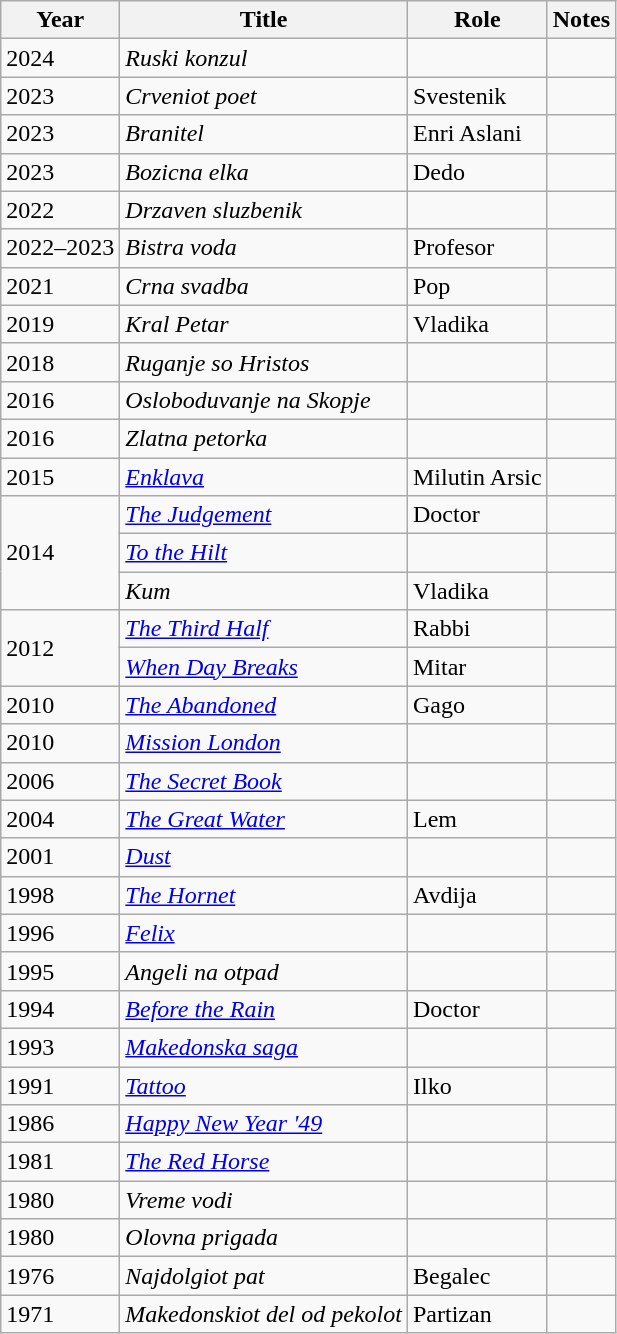<table class="wikitable sortable">
<tr>
<th>Year</th>
<th>Title</th>
<th>Role</th>
<th class="unsortable">Notes</th>
</tr>
<tr>
<td>2024</td>
<td><em>Ruski konzul</em></td>
<td></td>
<td></td>
</tr>
<tr>
<td>2023</td>
<td><em>Crveniot poet</em></td>
<td>Svestenik</td>
<td></td>
</tr>
<tr>
<td>2023</td>
<td><em>Branitel</em></td>
<td>Enri Aslani</td>
<td></td>
</tr>
<tr>
<td>2023</td>
<td><em>Bozicna elka</em></td>
<td>Dedo</td>
<td></td>
</tr>
<tr>
<td>2022</td>
<td><em>Drzaven sluzbenik</em></td>
<td></td>
</tr>
<tr>
<td>2022–2023</td>
<td><em>Bistra voda</em></td>
<td>Profesor</td>
<td></td>
</tr>
<tr>
<td>2021</td>
<td><em>Crna svadba</em></td>
<td>Pop</td>
<td></td>
</tr>
<tr>
<td>2019</td>
<td><em>Kral Petar</em></td>
<td>Vladika</td>
<td></td>
</tr>
<tr>
<td>2018</td>
<td><em>Ruganje so Hristos</em></td>
<td></td>
<td></td>
</tr>
<tr>
<td>2016</td>
<td><em>Osloboduvanje na Skopje</em></td>
<td></td>
</tr>
<tr>
<td>2016</td>
<td><em>Zlatna petorka</em></td>
<td></td>
<td></td>
</tr>
<tr>
<td>2015</td>
<td><em><a href='#'>Enklava</a></em></td>
<td>Milutin Arsic</td>
<td></td>
</tr>
<tr>
<td rowspan=3>2014</td>
<td><em><a href='#'>The Judgement</a></em></td>
<td>Doctor</td>
<td></td>
</tr>
<tr>
<td><em><a href='#'>To the Hilt</a></em></td>
<td></td>
<td></td>
</tr>
<tr>
<td><em>Kum</em></td>
<td>Vladika</td>
<td></td>
</tr>
<tr>
<td rowspan=2>2012</td>
<td><em><a href='#'>The Third Half</a></em></td>
<td>Rabbi</td>
<td></td>
</tr>
<tr>
<td><em><a href='#'>When Day Breaks</a></em></td>
<td>Mitar</td>
<td></td>
</tr>
<tr>
<td>2010</td>
<td><em><a href='#'>The Abandoned</a></em></td>
<td>Gago</td>
<td></td>
</tr>
<tr>
<td>2010</td>
<td><em><a href='#'>Mission London</a></em></td>
<td></td>
<td></td>
</tr>
<tr>
<td>2006</td>
<td><em><a href='#'>The Secret Book</a></em></td>
<td></td>
<td></td>
</tr>
<tr>
<td>2004</td>
<td><em><a href='#'>The Great Water</a></em></td>
<td>Lem</td>
<td></td>
</tr>
<tr>
<td>2001</td>
<td><em><a href='#'>Dust</a></em></td>
<td></td>
<td></td>
</tr>
<tr>
<td>1998</td>
<td><em><a href='#'>The Hornet</a></em></td>
<td>Avdija</td>
<td></td>
</tr>
<tr>
<td>1996</td>
<td><em><a href='#'>Felix</a></em></td>
<td></td>
<td></td>
</tr>
<tr>
<td>1995</td>
<td><em>Angeli na otpad</em></td>
<td></td>
<td></td>
</tr>
<tr>
<td>1994</td>
<td><em><a href='#'>Before the Rain</a></em></td>
<td>Doctor</td>
<td></td>
</tr>
<tr>
<td>1993</td>
<td><em><a href='#'>Makedonska saga</a></em></td>
<td></td>
<td></td>
</tr>
<tr>
<td>1991</td>
<td><em><a href='#'>Tattoo</a></em></td>
<td>Ilko</td>
<td></td>
</tr>
<tr>
<td>1986</td>
<td><em><a href='#'>Happy New Year '49</a></em></td>
<td></td>
<td></td>
</tr>
<tr>
<td>1981</td>
<td><em><a href='#'>The Red Horse</a></em></td>
<td></td>
<td></td>
</tr>
<tr>
<td>1980</td>
<td><em>Vreme vodi</em></td>
<td></td>
<td></td>
</tr>
<tr>
<td>1980</td>
<td><em>Olovna prigada</em></td>
<td></td>
<td></td>
</tr>
<tr>
<td>1976</td>
<td><em>Najdolgiot pat</em></td>
<td>Begalec</td>
<td></td>
</tr>
<tr>
<td>1971</td>
<td><em>Makedonskiot del od pekolot</em></td>
<td>Partizan</td>
<td></td>
</tr>
</table>
